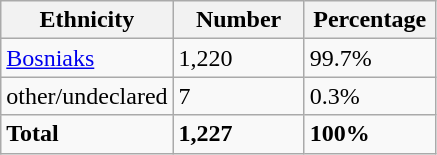<table class="wikitable">
<tr>
<th width="100px">Ethnicity</th>
<th width="80px">Number</th>
<th width="80px">Percentage</th>
</tr>
<tr>
<td><a href='#'>Bosniaks</a></td>
<td>1,220</td>
<td>99.7%</td>
</tr>
<tr>
<td>other/undeclared</td>
<td>7</td>
<td>0.3%</td>
</tr>
<tr>
<td><strong>Total</strong></td>
<td><strong>1,227</strong></td>
<td><strong>100%</strong></td>
</tr>
</table>
